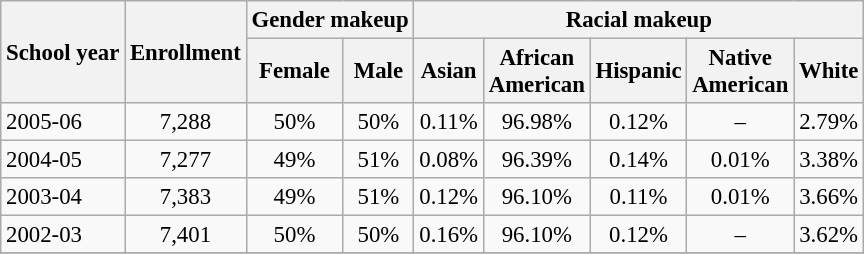<table class="wikitable" style="font-size: 95%;">
<tr>
<th rowspan="2">School year</th>
<th rowspan="2">Enrollment</th>
<th colspan="2">Gender makeup</th>
<th colspan="5">Racial makeup</th>
</tr>
<tr>
<th>Female</th>
<th>Male</th>
<th>Asian</th>
<th>African <br>American</th>
<th>Hispanic</th>
<th>Native <br>American</th>
<th>White</th>
</tr>
<tr>
<td align="left">2005-06</td>
<td align="center">7,288</td>
<td align="center">50%</td>
<td align="center">50%</td>
<td align="center">0.11%</td>
<td align="center">96.98%</td>
<td align="center">0.12%</td>
<td align="center">–</td>
<td align="center">2.79%</td>
</tr>
<tr>
<td align="left">2004-05</td>
<td align="center">7,277</td>
<td align="center">49%</td>
<td align="center">51%</td>
<td align="center">0.08%</td>
<td align="center">96.39%</td>
<td align="center">0.14%</td>
<td align="center">0.01%</td>
<td align="center">3.38%</td>
</tr>
<tr>
<td align="left">2003-04</td>
<td align="center">7,383</td>
<td align="center">49%</td>
<td align="center">51%</td>
<td align="center">0.12%</td>
<td align="center">96.10%</td>
<td align="center">0.11%</td>
<td align="center">0.01%</td>
<td align="center">3.66%</td>
</tr>
<tr>
<td align="left">2002-03</td>
<td align="center">7,401</td>
<td align="center">50%</td>
<td align="center">50%</td>
<td align="center">0.16%</td>
<td align="center">96.10%</td>
<td align="center">0.12%</td>
<td align="center">–</td>
<td align="center">3.62%</td>
</tr>
<tr>
</tr>
</table>
